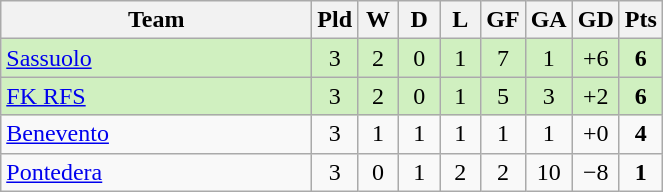<table class=wikitable style="text-align:center">
<tr>
<th width=200>Team</th>
<th width=20>Pld</th>
<th width=20>W</th>
<th width=20>D</th>
<th width=20>L</th>
<th width=20>GF</th>
<th width=20>GA</th>
<th width=20>GD</th>
<th width=20>Pts</th>
</tr>
<tr bgcolor=#d0f0c0>
<td style="text-align:left"> <a href='#'>Sassuolo</a></td>
<td>3</td>
<td>2</td>
<td>0</td>
<td>1</td>
<td>7</td>
<td>1</td>
<td>+6</td>
<td><strong>6</strong></td>
</tr>
<tr bgcolor=#d0f0c0>
<td style="text-align:left"> <a href='#'>FK RFS</a></td>
<td>3</td>
<td>2</td>
<td>0</td>
<td>1</td>
<td>5</td>
<td>3</td>
<td>+2</td>
<td><strong>6</strong></td>
</tr>
<tr>
<td style="text-align:left"> <a href='#'>Benevento</a></td>
<td>3</td>
<td>1</td>
<td>1</td>
<td>1</td>
<td>1</td>
<td>1</td>
<td>+0</td>
<td><strong>4</strong></td>
</tr>
<tr>
<td style="text-align:left"> <a href='#'>Pontedera</a></td>
<td>3</td>
<td>0</td>
<td>1</td>
<td>2</td>
<td>2</td>
<td>10</td>
<td>−8</td>
<td><strong>1</strong></td>
</tr>
</table>
